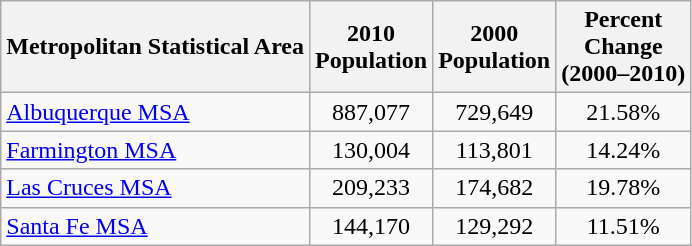<table class="wikitable">
<tr>
<th>Metropolitan Statistical Area</th>
<th>2010<br>Population</th>
<th>2000<br>Population</th>
<th>Percent<br>Change<br>(2000–2010)</th>
</tr>
<tr>
<td align=left><a href='#'>Albuquerque MSA</a></td>
<td align=center>887,077</td>
<td align=center>729,649</td>
<td align=center>21.58%</td>
</tr>
<tr>
<td align=left><a href='#'>Farmington MSA</a></td>
<td align=center>130,004</td>
<td align=center>113,801</td>
<td align=center>14.24%</td>
</tr>
<tr>
<td align=left><a href='#'>Las Cruces MSA</a></td>
<td align=center>209,233</td>
<td align=center>174,682</td>
<td align=center>19.78%</td>
</tr>
<tr>
<td align=left><a href='#'>Santa Fe MSA</a></td>
<td align=center>144,170</td>
<td align=center>129,292</td>
<td align=center>11.51%</td>
</tr>
</table>
